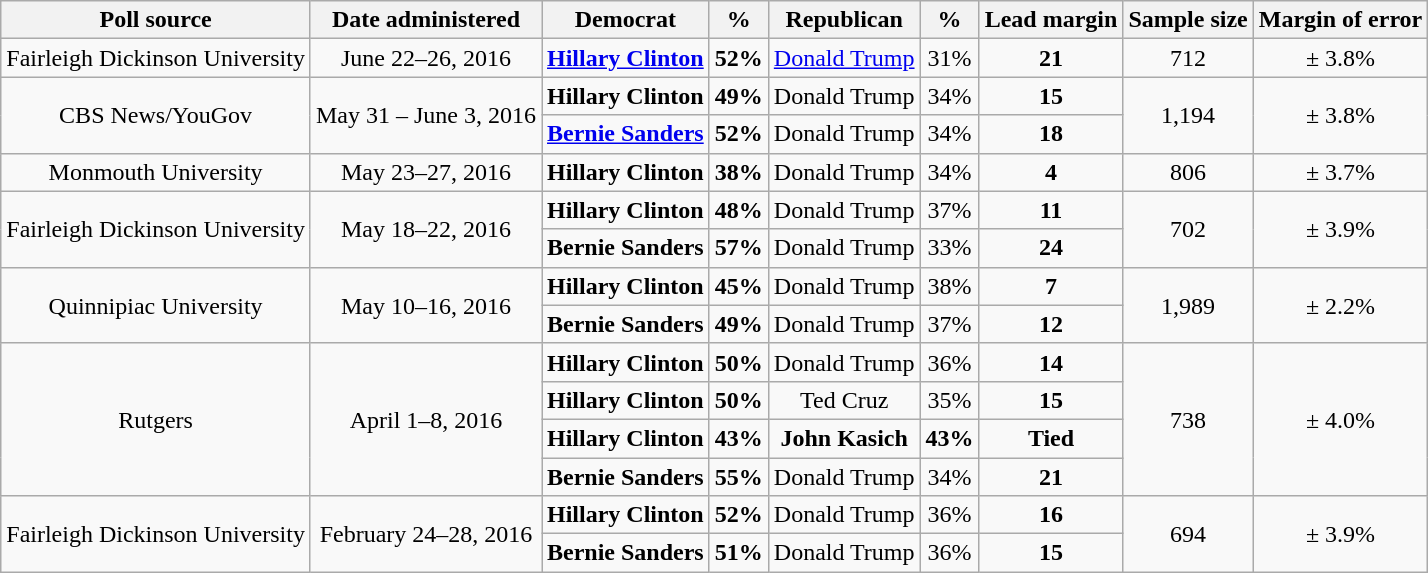<table class="wikitable" style="text-align:center;">
<tr valign=bottom>
<th>Poll source</th>
<th>Date administered</th>
<th>Democrat</th>
<th>%</th>
<th>Republican</th>
<th>%</th>
<th>Lead margin</th>
<th>Sample size</th>
<th>Margin of error</th>
</tr>
<tr>
<td>Fairleigh Dickinson University</td>
<td>June 22–26, 2016</td>
<td><strong><a href='#'>Hillary Clinton</a></strong></td>
<td><strong>52%</strong></td>
<td><a href='#'>Donald Trump</a></td>
<td>31%</td>
<td><strong>21</strong></td>
<td>712</td>
<td>± 3.8%</td>
</tr>
<tr>
<td rowspan=2>CBS News/YouGov</td>
<td rowspan=2>May 31 – June 3, 2016</td>
<td><strong>Hillary Clinton</strong></td>
<td><strong>49%</strong></td>
<td>Donald Trump</td>
<td>34%</td>
<td><strong>15</strong></td>
<td rowspan=2>1,194</td>
<td rowspan=2>± 3.8%</td>
</tr>
<tr>
<td><strong><a href='#'>Bernie Sanders</a></strong></td>
<td><strong>52%</strong></td>
<td>Donald Trump</td>
<td>34%</td>
<td><strong>18</strong></td>
</tr>
<tr>
<td>Monmouth University</td>
<td>May 23–27, 2016</td>
<td><strong>Hillary Clinton</strong></td>
<td><strong>38%</strong></td>
<td>Donald Trump</td>
<td>34%</td>
<td><strong>4</strong></td>
<td>806</td>
<td>± 3.7%</td>
</tr>
<tr>
<td rowspan="2">Fairleigh Dickinson University</td>
<td rowspan="2">May 18–22, 2016</td>
<td><strong>Hillary Clinton</strong></td>
<td><strong>48%</strong></td>
<td>Donald Trump</td>
<td>37%</td>
<td><strong>11</strong></td>
<td rowspan="2">702</td>
<td rowspan="2">± 3.9%</td>
</tr>
<tr>
<td><strong>Bernie Sanders</strong></td>
<td><strong>57%</strong></td>
<td>Donald Trump</td>
<td>33%</td>
<td><strong>24</strong></td>
</tr>
<tr>
<td rowspan="2">Quinnipiac University</td>
<td rowspan=2>May 10–16, 2016</td>
<td><strong>Hillary Clinton</strong></td>
<td><strong>45%</strong></td>
<td>Donald Trump</td>
<td>38%</td>
<td><strong>7</strong></td>
<td rowspan=2>1,989</td>
<td rowspan=2>± 2.2%</td>
</tr>
<tr>
<td><strong>Bernie Sanders</strong></td>
<td><strong>49%</strong></td>
<td>Donald Trump</td>
<td>37%</td>
<td><strong>12</strong></td>
</tr>
<tr>
<td rowspan="4">Rutgers</td>
<td rowspan=4>April 1–8, 2016</td>
<td><strong>Hillary Clinton</strong></td>
<td><strong>50%</strong></td>
<td>Donald Trump</td>
<td>36%</td>
<td><strong>14</strong></td>
<td rowspan=4>738</td>
<td rowspan=4>± 4.0%</td>
</tr>
<tr>
<td><strong>Hillary Clinton</strong></td>
<td><strong>50%</strong></td>
<td>Ted Cruz</td>
<td>35%</td>
<td><strong>15</strong></td>
</tr>
<tr>
<td><strong>Hillary Clinton</strong></td>
<td><strong>43%</strong></td>
<td><strong>John Kasich</strong></td>
<td><strong>43%</strong></td>
<td style="text-align:center;"><strong>Tied</strong></td>
</tr>
<tr>
<td><strong>Bernie Sanders</strong></td>
<td><strong>55%</strong></td>
<td>Donald Trump</td>
<td>34%</td>
<td><strong>21</strong></td>
</tr>
<tr>
<td rowspan=2>Fairleigh Dickinson University</td>
<td rowspan=2>February 24–28, 2016</td>
<td><strong>Hillary Clinton</strong></td>
<td><strong>52%</strong></td>
<td>Donald Trump</td>
<td>36%</td>
<td><strong>16</strong></td>
<td rowspan=2>694</td>
<td rowspan=2>± 3.9%</td>
</tr>
<tr>
<td><strong>Bernie Sanders</strong></td>
<td><strong>51%</strong></td>
<td>Donald Trump</td>
<td>36%</td>
<td><strong>15</strong></td>
</tr>
</table>
